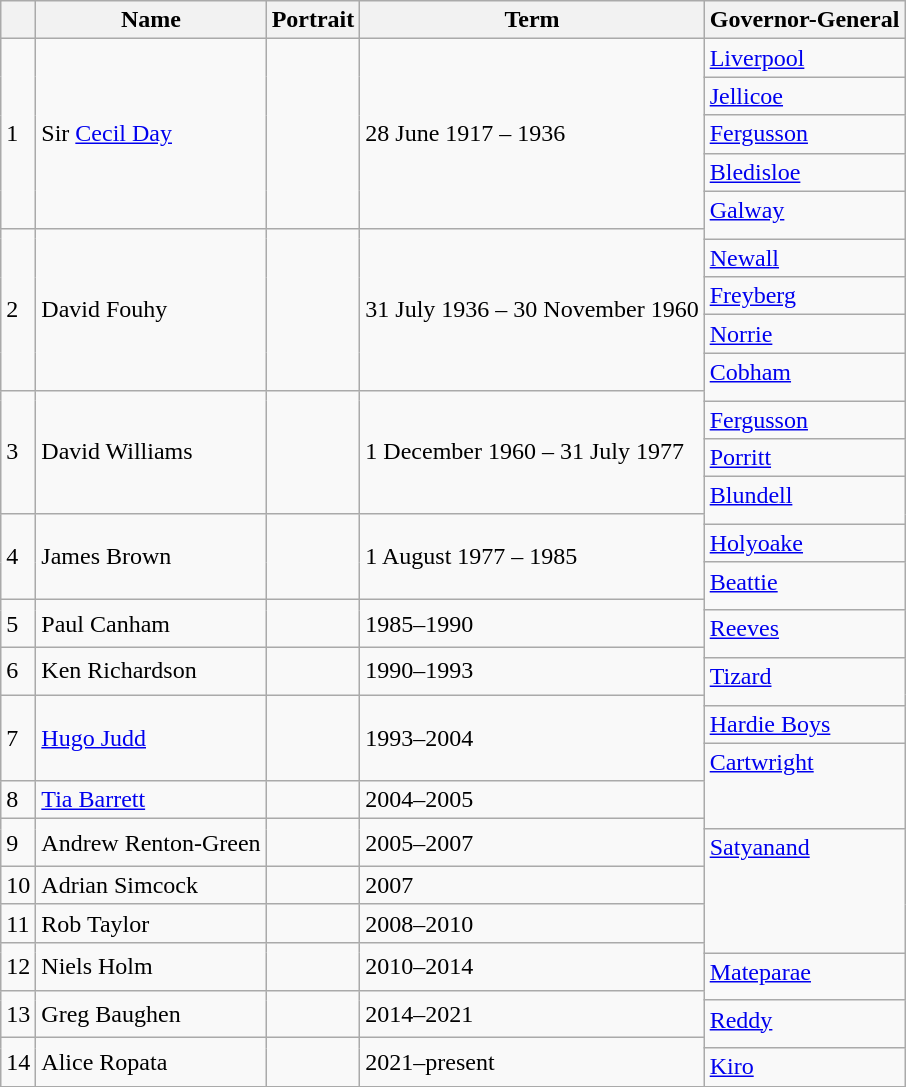<table class="wikitable">
<tr a>
<th></th>
<th>Name</th>
<th>Portrait</th>
<th>Term</th>
<th>Governor-General</th>
</tr>
<tr>
<td rowspan=5>1</td>
<td rowspan=5>Sir <a href='#'>Cecil Day</a><br></td>
<td rowspan=5></td>
<td rowspan=5>28 June 1917 – 1936</td>
<td><a href='#'>Liverpool</a></td>
</tr>
<tr>
<td><a href='#'>Jellicoe</a></td>
</tr>
<tr>
<td><a href='#'>Fergusson</a></td>
</tr>
<tr>
<td><a href='#'>Bledisloe</a></td>
</tr>
<tr>
<td style='border-style: solid solid none solid;' valign=top><a href='#'>Galway</a></td>
</tr>
<tr>
<td rowspan=5>2</td>
<td rowspan=5>David Fouhy<br></td>
<td rowspan=5></td>
<td rowspan=5>31 July 1936 – 30 November 1960</td>
<td style='border-style: none solid solid solid;' valign=top></td>
</tr>
<tr>
<td><a href='#'>Newall</a></td>
</tr>
<tr>
<td><a href='#'>Freyberg</a></td>
</tr>
<tr>
<td><a href='#'>Norrie</a></td>
</tr>
<tr>
<td style='border-style: solid solid none solid;' valign=top><a href='#'>Cobham</a></td>
</tr>
<tr>
<td rowspan=4>3</td>
<td rowspan=4>David Williams<br></td>
<td rowspan=4></td>
<td rowspan=4>1 December 1960 – 31 July 1977</td>
<td style='border-style: none solid solid solid;' valign=top></td>
</tr>
<tr>
<td><a href='#'>Fergusson</a></td>
</tr>
<tr>
<td><a href='#'>Porritt</a></td>
</tr>
<tr>
<td style='border-style: solid solid none solid;' valign=top><a href='#'>Blundell</a></td>
</tr>
<tr>
<td rowspan=3>4</td>
<td rowspan=3>James Brown<br></td>
<td rowspan=3></td>
<td rowspan=3>1 August 1977 – 1985</td>
<td style='border-style: none solid solid solid;' valign=top></td>
</tr>
<tr>
<td><a href='#'>Holyoake</a></td>
</tr>
<tr>
<td style='border-style: solid solid none solid;' valign=top><a href='#'>Beattie</a></td>
</tr>
<tr>
<td rowspan=2>5</td>
<td rowspan=2>Paul Canham<br></td>
<td rowspan=2></td>
<td rowspan=2>1985–1990</td>
<td style='border-style: none solid solid solid;' valign=top></td>
</tr>
<tr>
<td style='border-style: solid solid none solid;' valign=top><a href='#'>Reeves</a></td>
</tr>
<tr>
<td rowspan=2>6</td>
<td rowspan=2>Ken Richardson<br></td>
<td rowspan=2></td>
<td rowspan=2>1990–1993</td>
<td style='border-style: none solid solid solid;' valign=top></td>
</tr>
<tr>
<td style='border-style: solid solid none solid;' valign=top><a href='#'>Tizard</a></td>
</tr>
<tr>
<td rowspan=3>7</td>
<td rowspan=3><a href='#'>Hugo Judd</a><br></td>
<td rowspan=3></td>
<td rowspan=3>1993–2004</td>
<td style='border-style: none solid solid solid;' valign=top></td>
</tr>
<tr>
<td><a href='#'>Hardie Boys</a></td>
</tr>
<tr>
<td style='border-style: solid solid none solid;' valign=top><a href='#'>Cartwright</a></td>
</tr>
<tr>
<td>8</td>
<td><a href='#'>Tia Barrett</a></td>
<td></td>
<td>2004–2005</td>
<td style='border-style: none solid none solid;' valign=top></td>
</tr>
<tr>
<td rowspan=2>9</td>
<td rowspan=2>Andrew Renton-Green<br></td>
<td rowspan=2></td>
<td rowspan=2>2005–2007</td>
<td style='border-style: none solid solid solid;' valign=top></td>
</tr>
<tr>
<td style='border-style: solid solid none solid;' valign=top><a href='#'>Satyanand</a></td>
</tr>
<tr>
<td>10</td>
<td>Adrian Simcock</td>
<td></td>
<td>2007</td>
<td style='border-style: none solid none solid;' valign=top></td>
</tr>
<tr>
<td>11</td>
<td>Rob Taylor</td>
<td></td>
<td>2008–2010</td>
<td style='border-style: none solid none solid;' valign=top></td>
</tr>
<tr>
<td rowspan=2>12</td>
<td rowspan=2>Niels Holm</td>
<td rowspan=2></td>
<td rowspan=2>2010–2014</td>
<td style='border-style: none solid solid solid;' valign=top></td>
</tr>
<tr>
<td style='border-style: solid solid none solid;' valign=top><a href='#'>Mateparae</a></td>
</tr>
<tr>
<td rowspan=2>13</td>
<td rowspan=2>Greg Baughen</td>
<td rowspan=2></td>
<td rowspan=2>2014–2021</td>
<td style='border-style: none solid solid solid;' valign=top></td>
</tr>
<tr>
<td style='border-style: solid solid none solid;' valign=top><a href='#'>Reddy</a></td>
</tr>
<tr>
<td rowspan=2>14</td>
<td rowspan=2>Alice Ropata</td>
<td rowspan=2></td>
<td rowspan=2>2021–present</td>
<td style='border-style: none solid solid solid;' valign=top></td>
</tr>
<tr>
<td><a href='#'>Kiro</a></td>
</tr>
</table>
